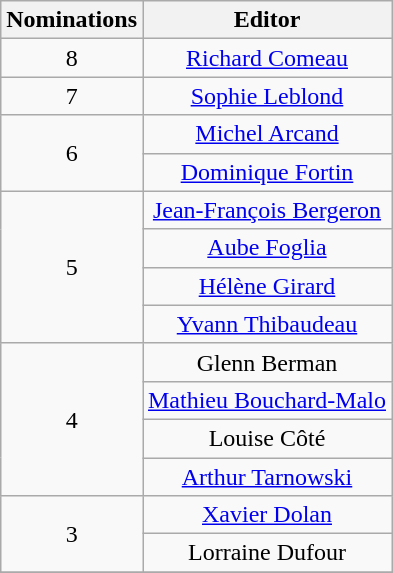<table class="wikitable" style="text-align:center;">
<tr>
<th scope="col" width="10">Nominations</th>
<th scope="col" align="center">Editor</th>
</tr>
<tr>
<td rowspan="1" style="text-align:center;">8</td>
<td><a href='#'>Richard Comeau</a></td>
</tr>
<tr>
<td rowspan="1" style="text-align:center;">7</td>
<td><a href='#'>Sophie Leblond</a></td>
</tr>
<tr>
<td rowspan="2" style="text-align:center;">6</td>
<td><a href='#'>Michel Arcand</a></td>
</tr>
<tr>
<td><a href='#'>Dominique Fortin</a></td>
</tr>
<tr>
<td rowspan="4" style="text-align:center;">5</td>
<td><a href='#'>Jean-François Bergeron</a></td>
</tr>
<tr>
<td><a href='#'>Aube Foglia</a></td>
</tr>
<tr>
<td><a href='#'>Hélène Girard</a></td>
</tr>
<tr>
<td><a href='#'>Yvann Thibaudeau</a></td>
</tr>
<tr>
<td rowspan="4" style="text-align:center;">4</td>
<td>Glenn Berman</td>
</tr>
<tr>
<td><a href='#'>Mathieu Bouchard-Malo</a></td>
</tr>
<tr>
<td>Louise Côté</td>
</tr>
<tr>
<td><a href='#'>Arthur Tarnowski</a></td>
</tr>
<tr>
<td rowspan="2" style="text-align:center;">3</td>
<td><a href='#'>Xavier Dolan</a></td>
</tr>
<tr>
<td>Lorraine Dufour</td>
</tr>
<tr>
</tr>
</table>
